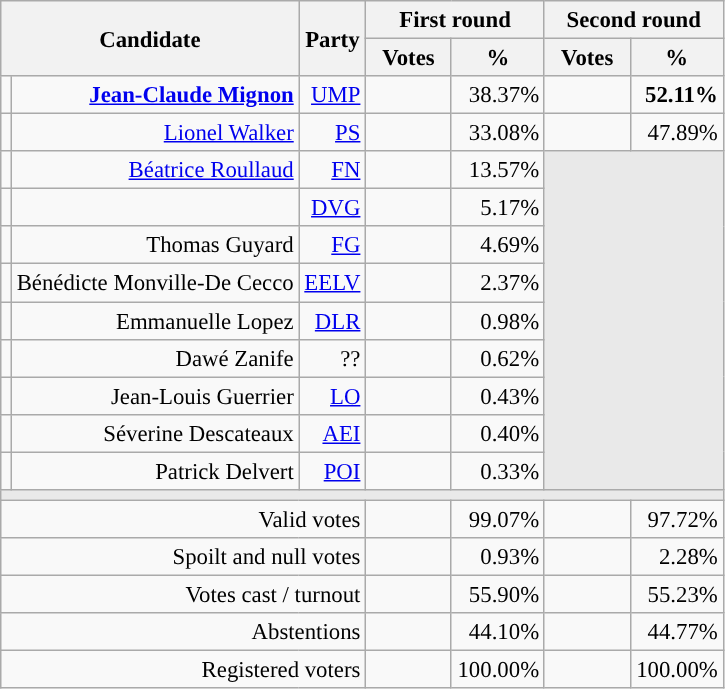<table class="wikitable" style="text-align:right;font-size:95%;">
<tr>
<th rowspan=2 colspan=2>Candidate</th>
<th rowspan=2 colspan=1>Party</th>
<th colspan=2>First round</th>
<th colspan=2>Second round</th>
</tr>
<tr>
<th style="width:50px;">Votes</th>
<th style="width:55px;">%</th>
<th style="width:50px;">Votes</th>
<th style="width:55px;">%</th>
</tr>
<tr>
<td style="color:inherit;background-color:"></td>
<td><strong><a href='#'>Jean-Claude Mignon</a></strong></td>
<td><a href='#'>UMP</a></td>
<td></td>
<td>38.37%</td>
<td><strong></strong></td>
<td><strong>52.11%</strong></td>
</tr>
<tr>
<td style="color:inherit;background-color:"></td>
<td><a href='#'>Lionel Walker</a></td>
<td><a href='#'>PS</a></td>
<td></td>
<td>33.08%</td>
<td></td>
<td>47.89%</td>
</tr>
<tr>
<td style="color:inherit;background-color:"></td>
<td><a href='#'>Béatrice Roullaud</a></td>
<td><a href='#'>FN</a></td>
<td></td>
<td>13.57%</td>
<td colspan=7 rowspan=9 style="background-color:#E9E9E9;"></td>
</tr>
<tr>
<td style="color:inherit;background-color:"></td>
<td></td>
<td><a href='#'>DVG</a> </td>
<td></td>
<td>5.17%</td>
</tr>
<tr>
<td style="color:inherit;background-color:"></td>
<td>Thomas Guyard</td>
<td><a href='#'>FG</a></td>
<td></td>
<td>4.69%</td>
</tr>
<tr>
<td style="color:inherit;background-color:"></td>
<td>Bénédicte Monville-De Cecco</td>
<td><a href='#'>EELV</a></td>
<td></td>
<td>2.37%</td>
</tr>
<tr>
<td style="color:inherit;background-color:"></td>
<td>Emmanuelle Lopez</td>
<td><a href='#'>DLR</a></td>
<td></td>
<td>0.98%</td>
</tr>
<tr>
<td style="background-color:;"></td>
<td>Dawé Zanife</td>
<td>??</td>
<td></td>
<td>0.62%</td>
</tr>
<tr>
<td style="color:inherit;background-color:"></td>
<td>Jean-Louis Guerrier</td>
<td><a href='#'>LO</a></td>
<td></td>
<td>0.43%</td>
</tr>
<tr>
<td style="color:inherit;background-color:"></td>
<td>Séverine Descateaux</td>
<td><a href='#'>AEI</a></td>
<td></td>
<td>0.40%</td>
</tr>
<tr>
<td style="color:inherit;background-color:"></td>
<td>Patrick Delvert</td>
<td><a href='#'>POI</a></td>
<td></td>
<td>0.33%</td>
</tr>
<tr>
<td colspan=7 style="background-color:#E9E9E9;"></td>
</tr>
<tr>
<td colspan=3>Valid votes</td>
<td></td>
<td>99.07%</td>
<td></td>
<td>97.72%</td>
</tr>
<tr>
<td colspan=3>Spoilt and null votes</td>
<td></td>
<td>0.93%</td>
<td></td>
<td>2.28%</td>
</tr>
<tr>
<td colspan=3>Votes cast / turnout</td>
<td></td>
<td>55.90%</td>
<td></td>
<td>55.23%</td>
</tr>
<tr>
<td colspan=3>Abstentions</td>
<td></td>
<td>44.10%</td>
<td></td>
<td>44.77%</td>
</tr>
<tr>
<td colspan=3>Registered voters</td>
<td></td>
<td>100.00%</td>
<td></td>
<td>100.00%</td>
</tr>
</table>
